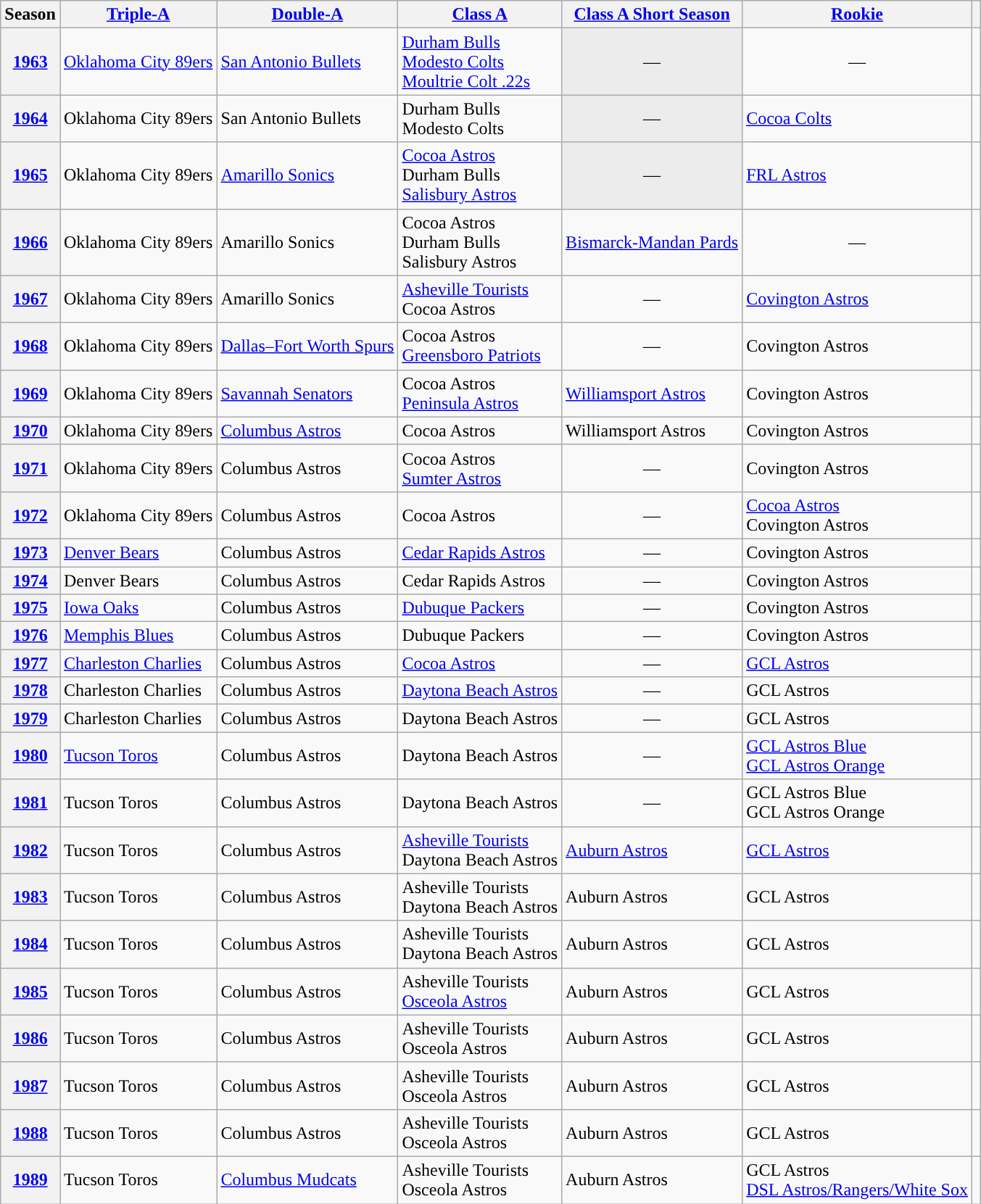<table class="wikitable plainrowheaders">
<tr>
<th scope="col">Season</th>
<th scope="col"><a href='#'><span>Triple-A</span></a></th>
<th scope="col"><a href='#'><span>Double-A</span></a></th>
<th scope="col"><a href='#'><span>Class A</span></a></th>
<th scope="col"><a href='#'><span>Class A Short Season</span></a></th>
<th scope="col"><a href='#'><span>Rookie</span></a></th>
<th scope="col"></th>
</tr>
<tr>
<th scope="row" style="text-align:center"><a href='#'>1963</a></th>
<td><a href='#'>Oklahoma City 89ers</a></td>
<td><a href='#'>San Antonio Bullets</a></td>
<td><a href='#'>Durham Bulls</a><br><a href='#'>Modesto Colts</a><br><a href='#'>Moultrie Colt .22s</a></td>
<td style="background:#ececec" align="center">—</td>
<td align="center">—</td>
<td align="center"></td>
</tr>
<tr>
<th scope="row" style="text-align:center"><a href='#'>1964</a></th>
<td>Oklahoma City 89ers</td>
<td>San Antonio Bullets</td>
<td>Durham Bulls<br>Modesto Colts</td>
<td style="background:#ececec" align="center">—</td>
<td><a href='#'>Cocoa Colts</a></td>
<td align="center"></td>
</tr>
<tr>
<th scope="row" style="text-align:center"><a href='#'>1965</a></th>
<td>Oklahoma City 89ers</td>
<td><a href='#'>Amarillo Sonics</a></td>
<td><a href='#'>Cocoa Astros</a><br>Durham Bulls<br><a href='#'>Salisbury Astros</a></td>
<td style="background:#ececec" align="center">—</td>
<td><a href='#'>FRL Astros</a></td>
<td align="center"></td>
</tr>
<tr>
<th scope="row" style="text-align:center"><a href='#'>1966</a></th>
<td>Oklahoma City 89ers</td>
<td>Amarillo Sonics</td>
<td>Cocoa Astros<br>Durham Bulls<br>Salisbury Astros</td>
<td><a href='#'>Bismarck-Mandan Pards</a></td>
<td align="center">—</td>
<td align="center"></td>
</tr>
<tr>
<th scope="row" style="text-align:center"><a href='#'>1967</a></th>
<td>Oklahoma City 89ers</td>
<td>Amarillo Sonics</td>
<td><a href='#'>Asheville Tourists</a><br>Cocoa Astros</td>
<td align="center">—</td>
<td><a href='#'>Covington Astros</a></td>
<td align="center"></td>
</tr>
<tr>
<th scope="row" style="text-align:center"><a href='#'>1968</a></th>
<td>Oklahoma City 89ers</td>
<td><a href='#'>Dallas–Fort Worth Spurs</a></td>
<td>Cocoa Astros<br><a href='#'>Greensboro Patriots</a></td>
<td align="center">—</td>
<td>Covington Astros</td>
<td align="center"></td>
</tr>
<tr>
<th scope="row" style="text-align:center"><a href='#'>1969</a></th>
<td>Oklahoma City 89ers</td>
<td><a href='#'>Savannah Senators</a></td>
<td>Cocoa Astros<br><a href='#'>Peninsula Astros</a></td>
<td><a href='#'>Williamsport Astros</a></td>
<td>Covington Astros</td>
<td align="center"></td>
</tr>
<tr>
<th scope="row" style="text-align:center"><a href='#'>1970</a></th>
<td>Oklahoma City 89ers</td>
<td><a href='#'>Columbus Astros</a></td>
<td>Cocoa Astros</td>
<td>Williamsport Astros</td>
<td>Covington Astros</td>
<td align="center"></td>
</tr>
<tr>
<th scope="row" style="text-align:center"><a href='#'>1971</a></th>
<td>Oklahoma City 89ers</td>
<td>Columbus Astros</td>
<td>Cocoa Astros<br><a href='#'>Sumter Astros</a></td>
<td align="center">—</td>
<td>Covington Astros</td>
<td align="center"></td>
</tr>
<tr>
<th scope="row" style="text-align:center"><a href='#'>1972</a></th>
<td>Oklahoma City 89ers</td>
<td>Columbus Astros</td>
<td>Cocoa Astros</td>
<td align="center">—</td>
<td><a href='#'>Cocoa Astros</a><br>Covington Astros</td>
<td align="center"></td>
</tr>
<tr>
<th scope="row" style="text-align:center"><a href='#'>1973</a></th>
<td><a href='#'>Denver Bears</a></td>
<td>Columbus Astros</td>
<td><a href='#'>Cedar Rapids Astros</a></td>
<td align="center">—</td>
<td>Covington Astros</td>
<td align="center"></td>
</tr>
<tr>
<th scope="row" style="text-align:center"><a href='#'>1974</a></th>
<td>Denver Bears</td>
<td>Columbus Astros</td>
<td>Cedar Rapids Astros</td>
<td align="center">—</td>
<td>Covington Astros</td>
<td align="center"></td>
</tr>
<tr>
<th scope="row" style="text-align:center"><a href='#'>1975</a></th>
<td><a href='#'>Iowa Oaks</a></td>
<td>Columbus Astros</td>
<td><a href='#'>Dubuque Packers</a></td>
<td align="center">—</td>
<td>Covington Astros</td>
<td align="center"></td>
</tr>
<tr>
<th scope="row" style="text-align:center"><a href='#'>1976</a></th>
<td><a href='#'>Memphis Blues</a></td>
<td>Columbus Astros</td>
<td>Dubuque Packers</td>
<td align="center">—</td>
<td>Covington Astros</td>
<td align="center"></td>
</tr>
<tr>
<th scope="row" style="text-align:center"><a href='#'>1977</a></th>
<td><a href='#'>Charleston Charlies</a></td>
<td>Columbus Astros</td>
<td><a href='#'>Cocoa Astros</a></td>
<td align="center">—</td>
<td><a href='#'>GCL Astros</a></td>
<td align="center"></td>
</tr>
<tr>
<th scope="row" style="text-align:center"><a href='#'>1978</a></th>
<td>Charleston Charlies</td>
<td>Columbus Astros</td>
<td><a href='#'>Daytona Beach Astros</a></td>
<td align="center">—</td>
<td>GCL Astros</td>
<td align="center"></td>
</tr>
<tr>
<th scope="row" style="text-align:center"><a href='#'>1979</a></th>
<td>Charleston Charlies</td>
<td>Columbus Astros</td>
<td>Daytona Beach Astros</td>
<td align="center">—</td>
<td>GCL Astros</td>
<td align="center"></td>
</tr>
<tr>
<th scope="row" style="text-align:center"><a href='#'>1980</a></th>
<td><a href='#'>Tucson Toros</a></td>
<td>Columbus Astros</td>
<td>Daytona Beach Astros</td>
<td align="center">—</td>
<td><a href='#'>GCL Astros Blue</a><br><a href='#'>GCL Astros Orange</a></td>
<td align="center"></td>
</tr>
<tr>
<th scope="row" style="text-align:center"><a href='#'>1981</a></th>
<td>Tucson Toros</td>
<td>Columbus Astros</td>
<td>Daytona Beach Astros</td>
<td align="center">—</td>
<td>GCL Astros Blue<br>GCL Astros Orange</td>
<td align="center"></td>
</tr>
<tr>
<th scope="row" style="text-align:center"><a href='#'>1982</a></th>
<td>Tucson Toros</td>
<td>Columbus Astros</td>
<td><a href='#'>Asheville Tourists</a><br>Daytona Beach Astros</td>
<td><a href='#'>Auburn Astros</a></td>
<td><a href='#'>GCL Astros</a></td>
<td align="center"></td>
</tr>
<tr>
<th scope="row" style="text-align:center"><a href='#'>1983</a></th>
<td>Tucson Toros</td>
<td>Columbus Astros</td>
<td>Asheville Tourists<br>Daytona Beach Astros</td>
<td>Auburn Astros</td>
<td>GCL Astros</td>
<td align="center"></td>
</tr>
<tr>
<th scope="row" style="text-align:center"><a href='#'>1984</a></th>
<td>Tucson Toros</td>
<td>Columbus Astros</td>
<td>Asheville Tourists<br>Daytona Beach Astros</td>
<td>Auburn Astros</td>
<td>GCL Astros</td>
<td align="center"></td>
</tr>
<tr>
<th scope="row" style="text-align:center"><a href='#'>1985</a></th>
<td>Tucson Toros</td>
<td>Columbus Astros</td>
<td>Asheville Tourists<br><a href='#'>Osceola Astros</a></td>
<td>Auburn Astros</td>
<td>GCL Astros</td>
<td align="center"></td>
</tr>
<tr>
<th scope="row" style="text-align:center"><a href='#'>1986</a></th>
<td>Tucson Toros</td>
<td>Columbus Astros</td>
<td>Asheville Tourists<br>Osceola Astros</td>
<td>Auburn Astros</td>
<td>GCL Astros</td>
<td align="center"></td>
</tr>
<tr>
<th scope="row" style="text-align:center"><a href='#'>1987</a></th>
<td>Tucson Toros</td>
<td>Columbus Astros</td>
<td>Asheville Tourists<br>Osceola Astros</td>
<td>Auburn Astros</td>
<td>GCL Astros</td>
<td align="center"></td>
</tr>
<tr>
<th scope="row" style="text-align:center"><a href='#'>1988</a></th>
<td>Tucson Toros</td>
<td>Columbus Astros</td>
<td>Asheville Tourists<br>Osceola Astros</td>
<td>Auburn Astros</td>
<td>GCL Astros</td>
<td align="center"></td>
</tr>
<tr>
<th scope="row" style="text-align:center"><a href='#'>1989</a></th>
<td>Tucson Toros</td>
<td><a href='#'>Columbus Mudcats</a></td>
<td>Asheville Tourists<br>Osceola Astros</td>
<td>Auburn Astros</td>
<td>GCL Astros<br><a href='#'>DSL Astros/Rangers/White Sox</a></td>
<td align="center"></td>
</tr>
</table>
